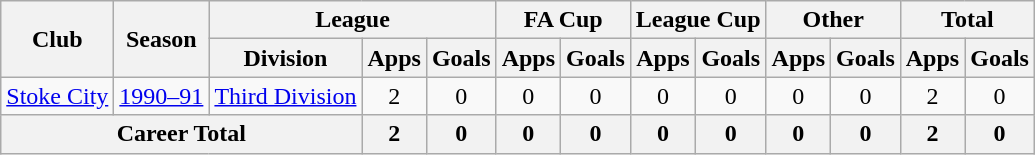<table class="wikitable" style="text-align: center;">
<tr>
<th rowspan="2">Club</th>
<th rowspan="2">Season</th>
<th colspan="3">League</th>
<th colspan="2">FA Cup</th>
<th colspan="2">League Cup</th>
<th colspan="2">Other</th>
<th colspan="2">Total</th>
</tr>
<tr>
<th>Division</th>
<th>Apps</th>
<th>Goals</th>
<th>Apps</th>
<th>Goals</th>
<th>Apps</th>
<th>Goals</th>
<th>Apps</th>
<th>Goals</th>
<th>Apps</th>
<th>Goals</th>
</tr>
<tr>
<td><a href='#'>Stoke City</a></td>
<td><a href='#'>1990–91</a></td>
<td><a href='#'>Third Division</a></td>
<td>2</td>
<td>0</td>
<td>0</td>
<td>0</td>
<td>0</td>
<td>0</td>
<td>0</td>
<td>0</td>
<td>2</td>
<td>0</td>
</tr>
<tr>
<th colspan=3>Career Total</th>
<th>2</th>
<th>0</th>
<th>0</th>
<th>0</th>
<th>0</th>
<th>0</th>
<th>0</th>
<th>0</th>
<th>2</th>
<th>0</th>
</tr>
</table>
